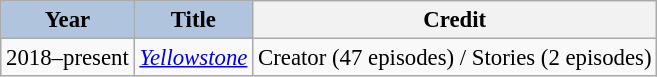<table class="wikitable" style="font-size:95%;">
<tr>
<th style="background:#B0C4DE;">Year</th>
<th style="background:#B0C4DE;">Title</th>
<th>Credit</th>
</tr>
<tr>
<td>2018–present</td>
<td><em><a href='#'>Yellowstone</a></em></td>
<td>Creator (47 episodes) / Stories (2 episodes)</td>
</tr>
</table>
